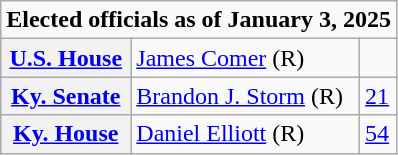<table class=wikitable>
<tr>
<td colspan="3"><strong>Elected officials as of January 3, 2025</strong></td>
</tr>
<tr>
<th scope=row><a href='#'>U.S. House</a></th>
<td><a href='#'>James Comer</a> (R)</td>
<td></td>
</tr>
<tr>
<th scope=row><a href='#'>Ky. Senate</a></th>
<td><a href='#'>Brandon J. Storm</a> (R)</td>
<td><a href='#'>21</a></td>
</tr>
<tr>
<th scope=row><a href='#'>Ky. House</a></th>
<td><a href='#'>Daniel Elliott</a> (R)</td>
<td><a href='#'>54</a></td>
</tr>
</table>
